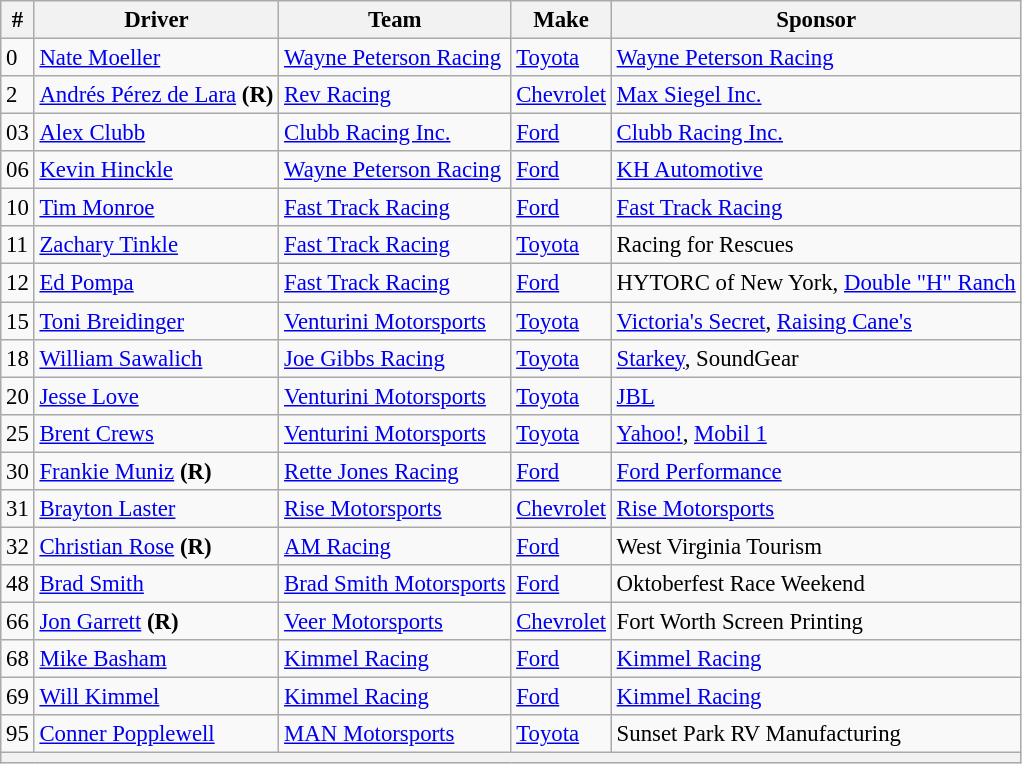<table class="wikitable" style="font-size: 95%;">
<tr>
<th>#</th>
<th>Driver</th>
<th>Team</th>
<th>Make</th>
<th>Sponsor</th>
</tr>
<tr>
<td>0</td>
<td><a href='#'>Nate Moeller</a></td>
<td><a href='#'>Wayne Peterson Racing</a></td>
<td><a href='#'>Toyota</a></td>
<td><a href='#'>Wayne Peterson Racing</a></td>
</tr>
<tr>
<td>2</td>
<td nowrap><a href='#'>Andrés Pérez de Lara</a> <strong>(R)</strong></td>
<td><a href='#'>Rev Racing</a></td>
<td><a href='#'>Chevrolet</a></td>
<td><a href='#'>Max Siegel Inc.</a></td>
</tr>
<tr>
<td>03</td>
<td><a href='#'>Alex Clubb</a></td>
<td><a href='#'>Clubb Racing Inc.</a></td>
<td><a href='#'>Ford</a></td>
<td><a href='#'>Clubb Racing Inc.</a></td>
</tr>
<tr>
<td>06</td>
<td><a href='#'>Kevin Hinckle</a></td>
<td><a href='#'>Wayne Peterson Racing</a></td>
<td><a href='#'>Ford</a></td>
<td><a href='#'>KH Automotive</a></td>
</tr>
<tr>
<td>10</td>
<td><a href='#'>Tim Monroe</a></td>
<td><a href='#'>Fast Track Racing</a></td>
<td><a href='#'>Ford</a></td>
<td><a href='#'>Fast Track Racing</a></td>
</tr>
<tr>
<td>11</td>
<td><a href='#'>Zachary Tinkle</a></td>
<td><a href='#'>Fast Track Racing</a></td>
<td><a href='#'>Toyota</a></td>
<td>Racing for Rescues</td>
</tr>
<tr>
<td>12</td>
<td><a href='#'>Ed Pompa</a></td>
<td><a href='#'>Fast Track Racing</a></td>
<td><a href='#'>Ford</a></td>
<td nowrap>HYTORC of New York, <a href='#'>Double "H" Ranch</a></td>
</tr>
<tr>
<td>15</td>
<td nowrap=""><a href='#'>Toni Breidinger</a></td>
<td><a href='#'>Venturini Motorsports</a></td>
<td><a href='#'>Toyota</a></td>
<td><a href='#'>Victoria's Secret</a>, <a href='#'>Raising Cane's</a></td>
</tr>
<tr>
<td>18</td>
<td><a href='#'>William Sawalich</a></td>
<td><a href='#'>Joe Gibbs Racing</a></td>
<td><a href='#'>Toyota</a></td>
<td><a href='#'>Starkey</a>, SoundGear</td>
</tr>
<tr>
<td>20</td>
<td nowrap=""><a href='#'>Jesse Love</a></td>
<td><a href='#'>Venturini Motorsports</a></td>
<td><a href='#'>Toyota</a></td>
<td><a href='#'>JBL</a></td>
</tr>
<tr>
<td>25</td>
<td><a href='#'>Brent Crews</a></td>
<td><a href='#'>Venturini Motorsports</a></td>
<td><a href='#'>Toyota</a></td>
<td><a href='#'>Yahoo!</a>, <a href='#'>Mobil 1</a></td>
</tr>
<tr>
<td>30</td>
<td><a href='#'>Frankie Muniz</a> <strong>(R)</strong></td>
<td><a href='#'>Rette Jones Racing</a></td>
<td><a href='#'>Ford</a></td>
<td><a href='#'>Ford Performance</a></td>
</tr>
<tr>
<td>31</td>
<td><a href='#'>Brayton Laster</a></td>
<td><a href='#'>Rise Motorsports</a></td>
<td><a href='#'>Chevrolet</a></td>
<td><a href='#'>Rise Motorsports</a></td>
</tr>
<tr>
<td>32</td>
<td><a href='#'>Christian Rose</a> <strong>(R)</strong></td>
<td><a href='#'>AM Racing</a></td>
<td><a href='#'>Ford</a></td>
<td>West Virginia Tourism</td>
</tr>
<tr>
<td>48</td>
<td><a href='#'>Brad Smith</a></td>
<td nowrap><a href='#'>Brad Smith Motorsports</a></td>
<td><a href='#'>Ford</a></td>
<td>Oktoberfest Race Weekend</td>
</tr>
<tr>
<td>66</td>
<td><a href='#'>Jon Garrett</a> <strong>(R)</strong></td>
<td><a href='#'>Veer Motorsports</a></td>
<td><a href='#'>Chevrolet</a></td>
<td>Fort Worth Screen Printing</td>
</tr>
<tr>
<td>68</td>
<td><a href='#'>Mike Basham</a></td>
<td><a href='#'>Kimmel Racing</a></td>
<td><a href='#'>Ford</a></td>
<td><a href='#'>Kimmel Racing</a></td>
</tr>
<tr>
<td>69</td>
<td><a href='#'>Will Kimmel</a></td>
<td><a href='#'>Kimmel Racing</a></td>
<td><a href='#'>Ford</a></td>
<td><a href='#'>Kimmel Racing</a></td>
</tr>
<tr>
<td>95</td>
<td><a href='#'>Conner Popplewell</a></td>
<td><a href='#'>MAN Motorsports</a></td>
<td><a href='#'>Toyota</a></td>
<td>Sunset Park RV Manufacturing</td>
</tr>
<tr>
<th colspan="5"></th>
</tr>
</table>
